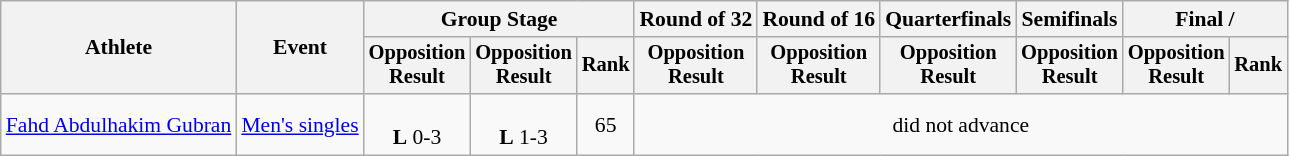<table class="wikitable" style="font-size:90%">
<tr>
<th rowspan=2>Athlete</th>
<th rowspan=2>Event</th>
<th colspan=3>Group Stage</th>
<th>Round of 32</th>
<th>Round of 16</th>
<th>Quarterfinals</th>
<th>Semifinals</th>
<th colspan=2>Final / </th>
</tr>
<tr style="font-size:95%">
<th>Opposition<br>Result</th>
<th>Opposition<br>Result</th>
<th>Rank</th>
<th>Opposition<br>Result</th>
<th>Opposition<br>Result</th>
<th>Opposition<br>Result</th>
<th>Opposition<br>Result</th>
<th>Opposition<br>Result</th>
<th>Rank</th>
</tr>
<tr align=center>
<td align=left><a href='#'>Fahd Abdulhakim Gubran</a></td>
<td align=left><a href='#'>Men's singles</a></td>
<td><br><strong>L</strong> 0-3</td>
<td><br><strong>L</strong> 1-3</td>
<td>65</td>
<td colspan=6>did not advance</td>
</tr>
</table>
